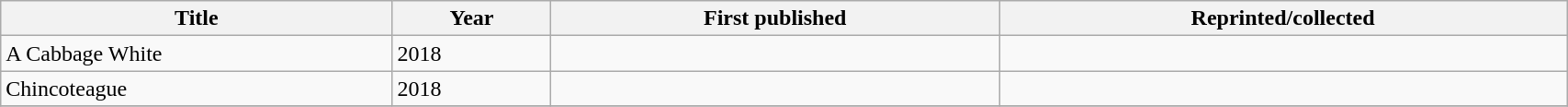<table class='wikitable sortable' width='90%'>
<tr>
<th width=25%>Title</th>
<th>Year</th>
<th>First published</th>
<th>Reprinted/collected</th>
</tr>
<tr>
<td>A Cabbage White</td>
<td>2018</td>
<td></td>
<td></td>
</tr>
<tr>
<td>Chincoteague</td>
<td>2018</td>
<td></td>
<td></td>
</tr>
<tr>
</tr>
</table>
